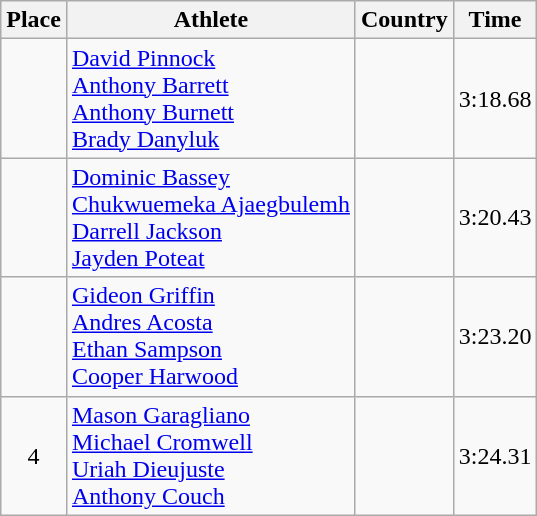<table class="wikitable">
<tr>
<th>Place</th>
<th>Athlete</th>
<th>Country</th>
<th>Time</th>
</tr>
<tr>
<td align=center></td>
<td><a href='#'>David Pinnock</a><br><a href='#'>Anthony Barrett</a><br><a href='#'>Anthony Burnett</a><br><a href='#'>Brady Danyluk</a></td>
<td></td>
<td>3:18.68</td>
</tr>
<tr>
<td align=center></td>
<td><a href='#'>Dominic Bassey</a><br><a href='#'>Chukwuemeka Ajaegbulemh</a><br><a href='#'>Darrell Jackson</a><br><a href='#'>Jayden Poteat</a></td>
<td></td>
<td>3:20.43</td>
</tr>
<tr>
<td align=center></td>
<td><a href='#'>Gideon Griffin</a><br><a href='#'>Andres Acosta</a><br><a href='#'>Ethan Sampson</a><br><a href='#'>Cooper Harwood</a></td>
<td></td>
<td>3:23.20</td>
</tr>
<tr>
<td align=center>4</td>
<td><a href='#'>Mason Garagliano</a><br><a href='#'>Michael Cromwell</a><br><a href='#'>Uriah Dieujuste</a><br><a href='#'>Anthony Couch</a></td>
<td></td>
<td>3:24.31</td>
</tr>
</table>
